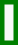<table class="wikitable" style="border: 3px solid green">
<tr>
<td><br></td>
</tr>
</table>
